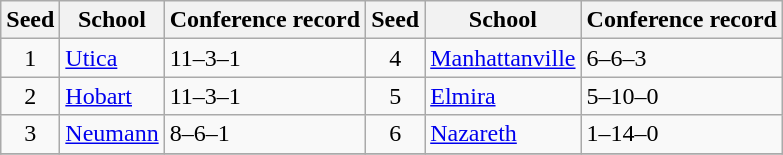<table class="wikitable">
<tr>
<th>Seed</th>
<th>School</th>
<th>Conference record</th>
<th>Seed</th>
<th>School</th>
<th>Conference record</th>
</tr>
<tr>
<td align=center>1</td>
<td><a href='#'>Utica</a></td>
<td>11–3–1</td>
<td align=center>4</td>
<td><a href='#'>Manhattanville</a></td>
<td>6–6–3</td>
</tr>
<tr>
<td align=center>2</td>
<td><a href='#'>Hobart</a></td>
<td>11–3–1</td>
<td align=center>5</td>
<td><a href='#'>Elmira</a></td>
<td>5–10–0</td>
</tr>
<tr>
<td align=center>3</td>
<td><a href='#'>Neumann</a></td>
<td>8–6–1</td>
<td align=center>6</td>
<td><a href='#'>Nazareth</a></td>
<td>1–14–0</td>
</tr>
<tr>
</tr>
</table>
